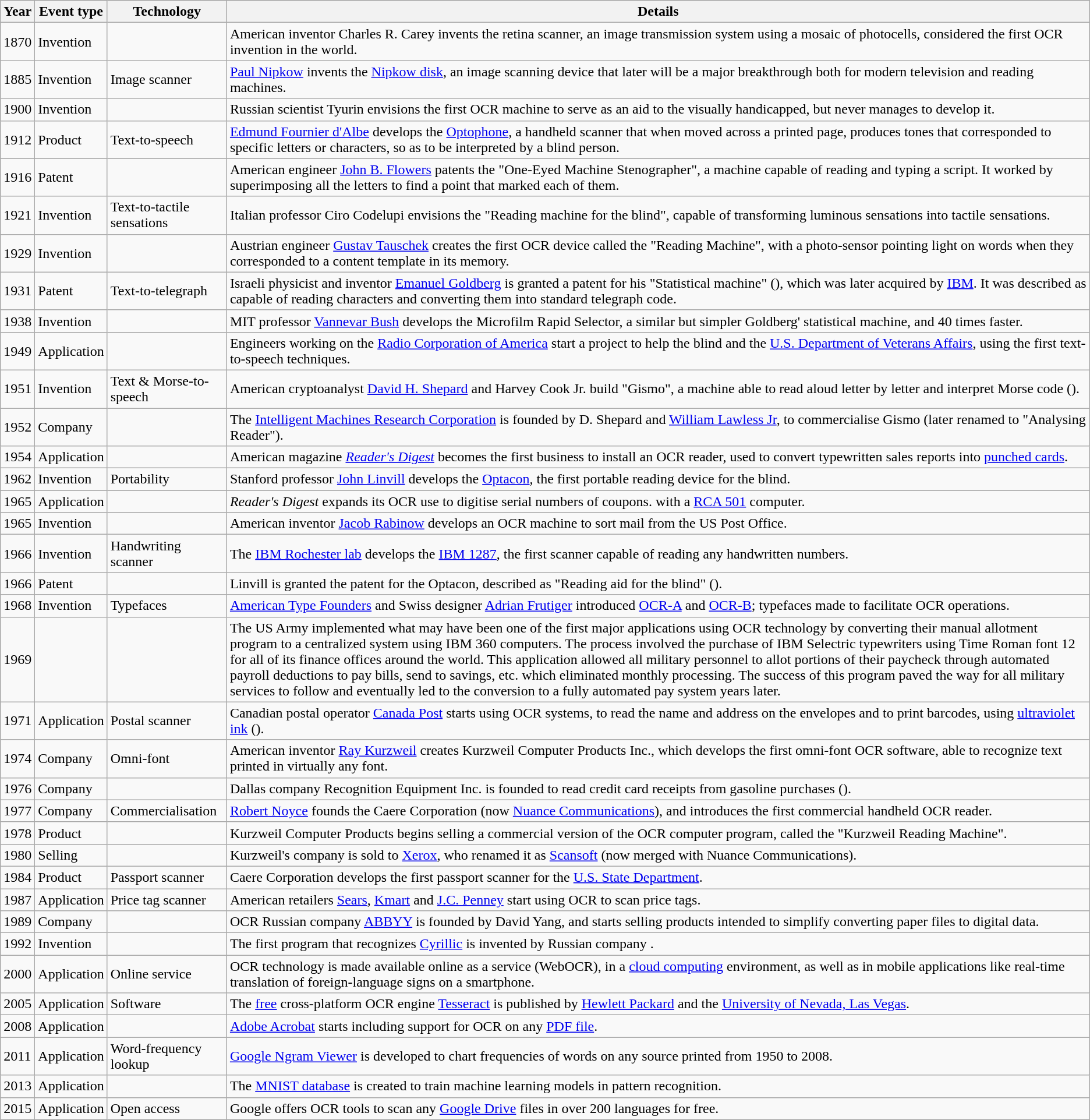<table class="wikitable sortable">
<tr>
<th>Year</th>
<th>Event type</th>
<th>Technology</th>
<th>Details</th>
</tr>
<tr>
<td>1870</td>
<td>Invention</td>
<td></td>
<td>American inventor Charles R. Carey invents the retina scanner, an image transmission system using a mosaic of photocells, considered the first OCR invention in the world.</td>
</tr>
<tr>
<td>1885</td>
<td>Invention</td>
<td>Image scanner</td>
<td><a href='#'>Paul Nipkow</a> invents the <a href='#'>Nipkow disk</a>, an image scanning device that later will be a major breakthrough both for modern television and reading machines.</td>
</tr>
<tr>
<td>1900</td>
<td>Invention</td>
<td></td>
<td>Russian scientist Tyurin envisions the first OCR machine to serve as an aid to the visually handicapped, but never manages to develop it.</td>
</tr>
<tr>
<td>1912</td>
<td>Product</td>
<td>Text-to-speech</td>
<td><a href='#'>Edmund Fournier d'Albe</a> develops the <a href='#'>Optophone</a>, a handheld scanner that when moved across a printed page, produces tones that corresponded to specific letters or characters, so as to be interpreted by a blind person.</td>
</tr>
<tr>
<td>1916</td>
<td>Patent</td>
<td></td>
<td>American engineer <a href='#'>John B. Flowers</a> patents the "One-Eyed Machine Stenographer", a machine capable of reading and typing a script. It worked by superimposing all the letters to find a point that marked each of them.</td>
</tr>
<tr>
<td>1921</td>
<td>Invention</td>
<td>Text-to-tactile sensations</td>
<td>Italian professor Ciro Codelupi envisions the "Reading machine for the blind", capable of transforming luminous sensations into tactile sensations.</td>
</tr>
<tr>
<td>1929</td>
<td>Invention</td>
<td></td>
<td>Austrian engineer <a href='#'>Gustav Tauschek</a> creates the first OCR device called the "Reading Machine", with a photo-sensor pointing light on words when they corresponded to a content template in its memory.</td>
</tr>
<tr>
<td>1931</td>
<td>Patent</td>
<td>Text-to-telegraph</td>
<td>Israeli physicist and inventor <a href='#'>Emanuel Goldberg</a> is granted a patent for his "Statistical machine" (), which was later acquired by <a href='#'>IBM</a>. It was described as capable of reading characters and converting them into standard telegraph code.</td>
</tr>
<tr>
<td>1938</td>
<td>Invention</td>
<td></td>
<td>MIT professor <a href='#'>Vannevar Bush</a> develops the Microfilm Rapid Selector, a similar but simpler Goldberg' statistical machine, and 40 times faster.</td>
</tr>
<tr>
<td>1949</td>
<td>Application</td>
<td></td>
<td>Engineers working on the <a href='#'>Radio Corporation of America</a> start a project to help the blind and the <a href='#'>U.S. Department of Veterans Affairs</a>, using the first text-to-speech techniques.</td>
</tr>
<tr>
<td>1951</td>
<td>Invention</td>
<td>Text & Morse-to-speech</td>
<td>American cryptoanalyst <a href='#'>David H. Shepard</a> and Harvey Cook Jr. build "Gismo", a machine able to read aloud letter by letter and interpret Morse code ().</td>
</tr>
<tr>
<td>1952</td>
<td>Company</td>
<td></td>
<td>The <a href='#'>Intelligent Machines Research Corporation</a> is founded by D. Shepard and <a href='#'>William Lawless Jr</a>, to commercialise Gismo (later renamed to "Analysing Reader").</td>
</tr>
<tr>
<td>1954</td>
<td>Application</td>
<td></td>
<td>American magazine <em><a href='#'>Reader's Digest</a></em> becomes the first business to install an OCR reader, used to convert typewritten sales reports into <a href='#'>punched cards</a>.</td>
</tr>
<tr>
<td>1962</td>
<td>Invention</td>
<td>Portability</td>
<td>Stanford professor <a href='#'>John Linvill</a> develops the <a href='#'>Optacon</a>, the first portable reading device for the blind.</td>
</tr>
<tr>
<td>1965</td>
<td>Application</td>
<td></td>
<td><em>Reader's Digest</em> expands its OCR use to digitise serial numbers of coupons. with a <a href='#'>RCA 501</a> computer.</td>
</tr>
<tr>
<td>1965</td>
<td>Invention</td>
<td></td>
<td>American inventor <a href='#'>Jacob Rabinow</a> develops an OCR machine to sort mail from the US Post Office.</td>
</tr>
<tr>
<td>1966</td>
<td>Invention</td>
<td>Handwriting scanner</td>
<td>The <a href='#'>IBM Rochester lab</a> develops the <a href='#'>IBM 1287</a>, the first scanner capable of reading any handwritten numbers.</td>
</tr>
<tr>
<td>1966</td>
<td>Patent</td>
<td></td>
<td>Linvill is granted the patent for the Optacon, described as "Reading aid for the blind" ().</td>
</tr>
<tr>
<td>1968</td>
<td>Invention</td>
<td>Typefaces</td>
<td><a href='#'>American Type Founders</a> and Swiss designer <a href='#'>Adrian Frutiger</a> introduced <a href='#'>OCR-A</a> and <a href='#'>OCR-B</a>; typefaces made to facilitate OCR operations.</td>
</tr>
<tr>
<td>1969</td>
<td></td>
<td></td>
<td>The US Army implemented what may have been one of the first major applications using OCR technology by converting their manual allotment program to a centralized system using IBM 360 computers. The process involved the purchase of IBM Selectric typewriters using Time Roman font 12 for all of its finance offices around the world. This application allowed all military personnel to allot portions of their paycheck through automated payroll deductions to pay bills, send to savings, etc. which eliminated monthly processing. The success of this program paved the way for all military services to follow and eventually led to the conversion to a fully automated pay system years later.</td>
</tr>
<tr>
<td>1971</td>
<td>Application</td>
<td>Postal scanner</td>
<td>Canadian postal operator <a href='#'>Canada Post</a> starts using OCR systems, to read the name and address on the envelopes and to print barcodes, using <a href='#'>ultraviolet ink</a> ().</td>
</tr>
<tr>
<td>1974</td>
<td>Company</td>
<td>Omni-font</td>
<td>American inventor <a href='#'>Ray Kurzweil</a> creates Kurzweil Computer Products Inc., which develops the first omni-font OCR software, able to recognize text printed in virtually any font.</td>
</tr>
<tr>
<td>1976</td>
<td>Company</td>
<td></td>
<td>Dallas company Recognition Equipment Inc. is founded to read credit card receipts from gasoline purchases ().</td>
</tr>
<tr>
<td>1977</td>
<td>Company</td>
<td>Commercialisation</td>
<td><a href='#'>Robert Noyce</a> founds the Caere Corporation (now <a href='#'>Nuance Communications</a>), and introduces the first commercial handheld OCR reader.</td>
</tr>
<tr>
<td>1978</td>
<td>Product</td>
<td></td>
<td>Kurzweil Computer Products begins selling a commercial version of the OCR computer program, called the "Kurzweil Reading Machine".</td>
</tr>
<tr>
<td>1980</td>
<td>Selling</td>
<td></td>
<td>Kurzweil's company is sold to <a href='#'>Xerox</a>, who renamed it as <a href='#'>Scansoft</a> (now merged with Nuance Communications).</td>
</tr>
<tr>
<td>1984</td>
<td>Product</td>
<td>Passport scanner</td>
<td>Caere Corporation develops the first passport scanner for the <a href='#'>U.S. State Department</a>.</td>
</tr>
<tr>
<td>1987</td>
<td>Application</td>
<td>Price tag scanner</td>
<td>American retailers <a href='#'>Sears</a>, <a href='#'>Kmart</a> and <a href='#'>J.C. Penney</a> start using OCR to scan price tags.</td>
</tr>
<tr>
<td>1989</td>
<td>Company</td>
<td></td>
<td>OCR Russian company <a href='#'>ABBYY</a> is founded by David Yang, and starts selling products intended to simplify converting paper files to digital data.</td>
</tr>
<tr>
<td>1992</td>
<td>Invention</td>
<td></td>
<td>The first program that recognizes <a href='#'>Cyrillic</a> is invented by Russian company .</td>
</tr>
<tr>
<td>2000</td>
<td>Application</td>
<td>Online service</td>
<td>OCR technology is made available online as a service (WebOCR), in a <a href='#'>cloud computing</a> environment, as well as in mobile applications like real-time translation of foreign-language signs on a smartphone.</td>
</tr>
<tr>
<td>2005</td>
<td>Application</td>
<td>Software</td>
<td>The <a href='#'>free</a> cross-platform OCR engine <a href='#'>Tesseract</a> is published by <a href='#'>Hewlett Packard</a> and the <a href='#'>University of Nevada, Las Vegas</a>.</td>
</tr>
<tr>
<td>2008</td>
<td>Application</td>
<td></td>
<td><a href='#'>Adobe Acrobat</a> starts including support for OCR on any <a href='#'>PDF file</a>.</td>
</tr>
<tr>
<td>2011</td>
<td>Application</td>
<td>Word-frequency lookup</td>
<td><a href='#'>Google Ngram Viewer</a> is developed to chart frequencies of words on any source printed from 1950 to 2008.</td>
</tr>
<tr>
<td>2013</td>
<td>Application</td>
<td></td>
<td>The <a href='#'>MNIST database</a> is created to train machine learning models in pattern recognition.</td>
</tr>
<tr>
<td>2015</td>
<td>Application</td>
<td>Open access</td>
<td>Google offers OCR tools to scan any <a href='#'>Google Drive</a> files in over 200 languages for free.</td>
</tr>
</table>
